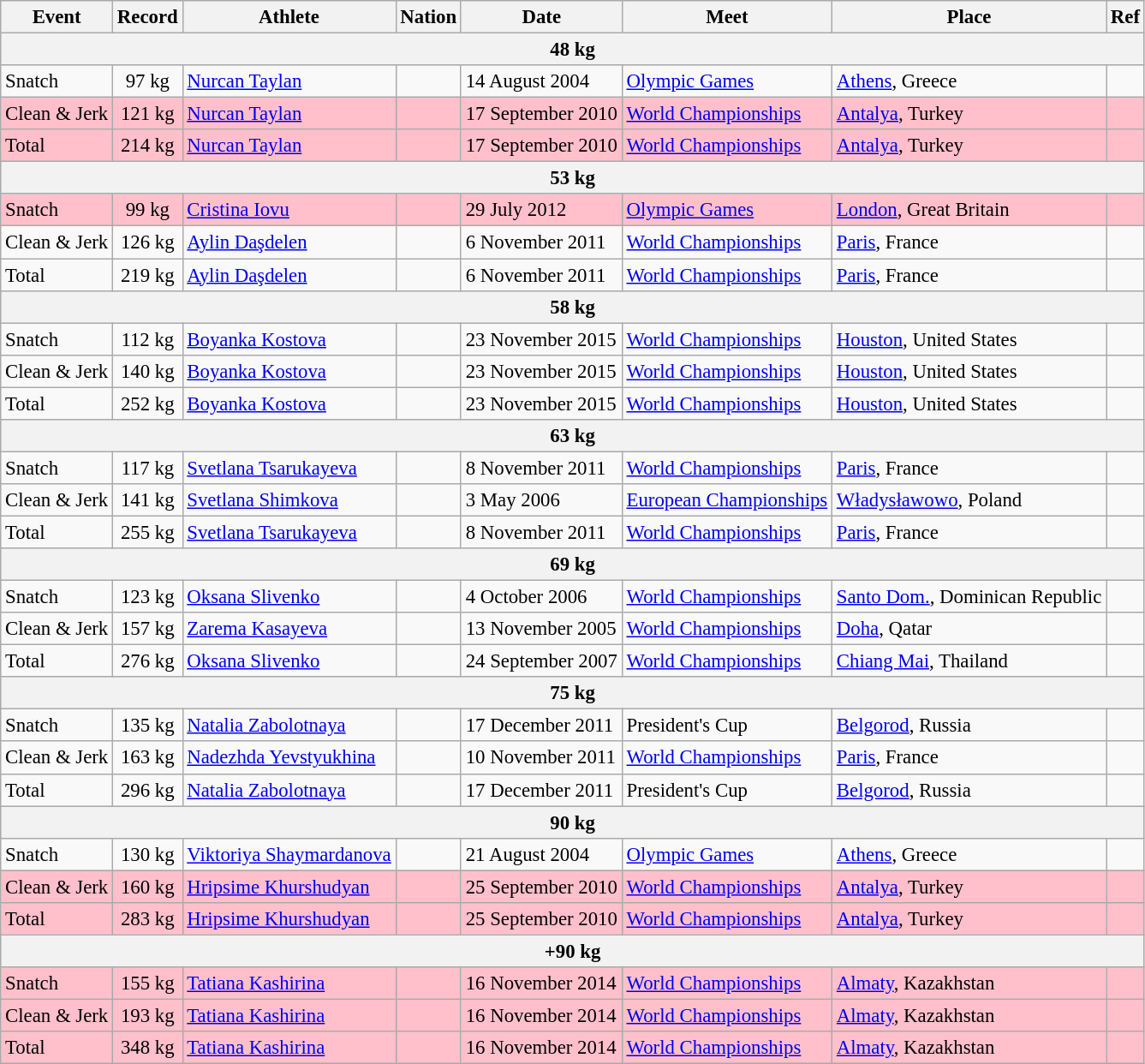<table class="wikitable" style="font-size:95%;">
<tr>
<th>Event</th>
<th>Record</th>
<th>Athlete</th>
<th>Nation</th>
<th>Date</th>
<th>Meet</th>
<th>Place</th>
<th>Ref</th>
</tr>
<tr bgcolor="#DDDDDD">
<th colspan=8>48 kg</th>
</tr>
<tr>
<td>Snatch</td>
<td align=center>97 kg</td>
<td><a href='#'>Nurcan Taylan</a></td>
<td></td>
<td>14 August 2004</td>
<td><a href='#'>Olympic Games</a></td>
<td><a href='#'>Athens</a>, Greece</td>
<td></td>
</tr>
<tr style="background:pink">
<td>Clean & Jerk</td>
<td align=center>121 kg</td>
<td><a href='#'>Nurcan Taylan</a></td>
<td></td>
<td>17 September 2010</td>
<td><a href='#'>World Championships</a></td>
<td><a href='#'>Antalya</a>, Turkey</td>
<td></td>
</tr>
<tr style="background:pink">
<td>Total</td>
<td align=center>214 kg</td>
<td><a href='#'>Nurcan Taylan</a></td>
<td></td>
<td>17 September 2010</td>
<td><a href='#'>World Championships</a></td>
<td><a href='#'>Antalya</a>, Turkey</td>
<td></td>
</tr>
<tr bgcolor="#DDDDDD">
<th colspan=8>53 kg</th>
</tr>
<tr style="background:pink">
<td>Snatch</td>
<td align=center>99 kg</td>
<td><a href='#'>Cristina Iovu</a></td>
<td></td>
<td>29 July 2012</td>
<td><a href='#'>Olympic Games</a></td>
<td><a href='#'>London</a>, Great Britain</td>
<td></td>
</tr>
<tr>
<td>Clean & Jerk</td>
<td align=center>126 kg</td>
<td><a href='#'>Aylin Daşdelen</a></td>
<td></td>
<td>6 November 2011</td>
<td><a href='#'>World Championships</a></td>
<td><a href='#'>Paris</a>, France</td>
<td></td>
</tr>
<tr>
<td>Total</td>
<td align=center>219 kg</td>
<td><a href='#'>Aylin Daşdelen</a></td>
<td></td>
<td>6 November 2011</td>
<td><a href='#'>World Championships</a></td>
<td><a href='#'>Paris</a>, France</td>
<td></td>
</tr>
<tr bgcolor="#DDDDDD">
<th colspan=8>58 kg</th>
</tr>
<tr>
<td>Snatch</td>
<td align=center>112 kg</td>
<td><a href='#'>Boyanka Kostova</a></td>
<td></td>
<td>23 November 2015</td>
<td><a href='#'>World Championships</a></td>
<td><a href='#'>Houston</a>, United States</td>
<td></td>
</tr>
<tr>
<td>Clean & Jerk</td>
<td align=center>140 kg</td>
<td><a href='#'>Boyanka Kostova</a></td>
<td></td>
<td>23 November 2015</td>
<td><a href='#'>World Championships</a></td>
<td><a href='#'>Houston</a>, United States</td>
<td></td>
</tr>
<tr>
<td>Total</td>
<td align=center>252 kg</td>
<td><a href='#'>Boyanka Kostova</a></td>
<td></td>
<td>23 November 2015</td>
<td><a href='#'>World Championships</a></td>
<td><a href='#'>Houston</a>, United States</td>
<td></td>
</tr>
<tr bgcolor="#DDDDDD">
<th colspan=8>63 kg</th>
</tr>
<tr>
<td>Snatch</td>
<td align=center>117 kg</td>
<td><a href='#'>Svetlana Tsarukayeva</a></td>
<td></td>
<td>8 November 2011</td>
<td><a href='#'>World Championships</a></td>
<td><a href='#'>Paris</a>, France</td>
<td></td>
</tr>
<tr>
<td>Clean & Jerk</td>
<td align=center>141 kg</td>
<td><a href='#'>Svetlana Shimkova</a></td>
<td></td>
<td>3 May 2006</td>
<td><a href='#'>European Championships</a></td>
<td><a href='#'>Władysławowo</a>, Poland</td>
<td></td>
</tr>
<tr>
<td>Total</td>
<td align=center>255 kg</td>
<td><a href='#'>Svetlana Tsarukayeva</a></td>
<td></td>
<td>8 November 2011</td>
<td><a href='#'>World Championships</a></td>
<td><a href='#'>Paris</a>, France</td>
<td></td>
</tr>
<tr bgcolor="#DDDDDD">
<th colspan=8>69 kg</th>
</tr>
<tr>
<td>Snatch</td>
<td align=center>123 kg</td>
<td><a href='#'>Oksana Slivenko</a></td>
<td></td>
<td>4 October 2006</td>
<td><a href='#'>World Championships</a></td>
<td><a href='#'>Santo Dom.</a>, Dominican Republic</td>
<td></td>
</tr>
<tr>
<td>Clean & Jerk</td>
<td align=center>157 kg</td>
<td><a href='#'>Zarema Kasayeva</a></td>
<td></td>
<td>13 November 2005</td>
<td><a href='#'>World Championships</a></td>
<td><a href='#'>Doha</a>, Qatar</td>
<td></td>
</tr>
<tr>
<td>Total</td>
<td align=center>276 kg</td>
<td><a href='#'>Oksana Slivenko</a></td>
<td></td>
<td>24 September 2007</td>
<td><a href='#'>World Championships</a></td>
<td><a href='#'>Chiang Mai</a>, Thailand</td>
<td></td>
</tr>
<tr bgcolor="#DDDDDD">
<th colspan=8>75 kg</th>
</tr>
<tr>
<td>Snatch</td>
<td align=center>135 kg</td>
<td><a href='#'>Natalia Zabolotnaya</a></td>
<td></td>
<td>17 December 2011</td>
<td>President's Cup</td>
<td><a href='#'>Belgorod</a>, Russia</td>
<td></td>
</tr>
<tr>
<td>Clean & Jerk</td>
<td align=center>163 kg</td>
<td><a href='#'>Nadezhda Yevstyukhina</a></td>
<td></td>
<td>10 November 2011</td>
<td><a href='#'>World Championships</a></td>
<td><a href='#'>Paris</a>, France</td>
<td></td>
</tr>
<tr>
<td>Total</td>
<td align=center>296 kg</td>
<td><a href='#'>Natalia Zabolotnaya</a></td>
<td></td>
<td>17 December 2011</td>
<td>President's Cup</td>
<td><a href='#'>Belgorod</a>, Russia</td>
<td></td>
</tr>
<tr bgcolor="#DDDDDD">
<th colspan="8">90 kg</th>
</tr>
<tr>
<td>Snatch</td>
<td align=center>130 kg</td>
<td><a href='#'>Viktoriya Shaymardanova</a></td>
<td></td>
<td>21 August 2004</td>
<td><a href='#'>Olympic Games</a></td>
<td><a href='#'>Athens</a>, Greece</td>
<td></td>
</tr>
<tr style="background:pink">
<td>Clean & Jerk</td>
<td align=center>160 kg</td>
<td><a href='#'>Hripsime Khurshudyan</a></td>
<td></td>
<td>25 September 2010</td>
<td><a href='#'>World Championships</a></td>
<td><a href='#'>Antalya</a>, Turkey</td>
<td></td>
</tr>
<tr style="background:pink">
<td>Total</td>
<td align=center>283 kg</td>
<td><a href='#'>Hripsime Khurshudyan</a></td>
<td></td>
<td>25 September 2010</td>
<td><a href='#'>World Championships</a></td>
<td><a href='#'>Antalya</a>, Turkey</td>
<td></td>
</tr>
<tr bgcolor="#DDDDDD">
<th colspan=8>+90 kg</th>
</tr>
<tr style="background:pink">
<td>Snatch</td>
<td align=center>155 kg</td>
<td><a href='#'>Tatiana Kashirina</a></td>
<td></td>
<td>16 November 2014</td>
<td><a href='#'>World Championships</a></td>
<td><a href='#'>Almaty</a>, Kazakhstan</td>
<td></td>
</tr>
<tr style="background:pink">
<td>Clean & Jerk</td>
<td align=center>193 kg</td>
<td><a href='#'>Tatiana Kashirina</a></td>
<td></td>
<td>16 November 2014</td>
<td><a href='#'>World Championships</a></td>
<td><a href='#'>Almaty</a>, Kazakhstan</td>
<td></td>
</tr>
<tr style="background:pink">
<td>Total</td>
<td align=center>348 kg</td>
<td><a href='#'>Tatiana Kashirina</a></td>
<td></td>
<td>16 November 2014</td>
<td><a href='#'>World Championships</a></td>
<td><a href='#'>Almaty</a>, Kazakhstan</td>
<td></td>
</tr>
</table>
